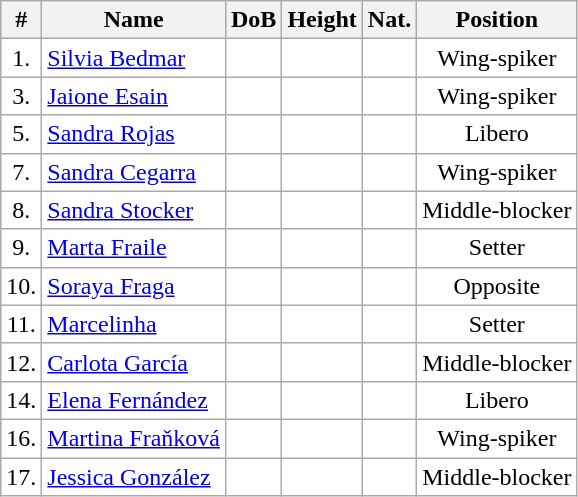<table class="wikitable sortable">
<tr>
<th width=" %">#</th>
<th width=" %">Name</th>
<th width=" %">DoB</th>
<th width=" %">Height</th>
<th width=" %">Nat.</th>
<th width=" %">Position</th>
</tr>
<tr style="background:#ffffff">
<td align="center">1.</td>
<td><a href='#'>Silvia Bedmar</a></td>
<td align="center"></td>
<td align="center"></td>
<td></td>
<td align="center">Wing-spiker</td>
</tr>
<tr style="background:#ffffff">
<td align="center">3.</td>
<td><a href='#'>Jaione Esain</a></td>
<td align="center"></td>
<td align="center"></td>
<td></td>
<td align="center">Wing-spiker</td>
</tr>
<tr style="background:#ffffff">
<td align="center">5.</td>
<td><a href='#'>Sandra Rojas</a></td>
<td align="center"></td>
<td align="center"></td>
<td></td>
<td align="center">Libero</td>
</tr>
<tr style="background:#ffffff">
<td align="center">7.</td>
<td><a href='#'>Sandra Cegarra</a></td>
<td align="center"></td>
<td align="center"></td>
<td></td>
<td align="center">Wing-spiker</td>
</tr>
<tr style="background:#ffffff">
<td align="center">8.</td>
<td><a href='#'>Sandra Stocker</a></td>
<td align="center"></td>
<td align="center"></td>
<td></td>
<td align="center">Middle-blocker</td>
</tr>
<tr style="background:#ffffff">
<td align="center">9.</td>
<td><a href='#'>Marta Fraile</a></td>
<td align="center"></td>
<td align="center"></td>
<td></td>
<td align="center">Setter</td>
</tr>
<tr style="background:#ffffff">
<td align="center">10.</td>
<td><a href='#'>Soraya Fraga</a></td>
<td align="center"></td>
<td align="center"></td>
<td></td>
<td align="center">Opposite</td>
</tr>
<tr style="background:#ffffff">
<td align="center">11.</td>
<td><a href='#'>Marcelinha</a></td>
<td align="center"></td>
<td align="center"></td>
<td></td>
<td align="center">Setter</td>
</tr>
<tr style="background:#ffffff">
<td align="center">12.</td>
<td><a href='#'>Carlota García</a></td>
<td align="center"></td>
<td align="center"></td>
<td></td>
<td align="center">Middle-blocker</td>
</tr>
<tr style="background:#ffffff">
<td align="center">14.</td>
<td><a href='#'>Elena Fernández</a></td>
<td align="center"></td>
<td align="center"></td>
<td></td>
<td align="center">Libero</td>
</tr>
<tr style="background:#ffffff">
<td align="center">16.</td>
<td><a href='#'>Martina Fraňková</a></td>
<td align="center"></td>
<td align="center"></td>
<td></td>
<td align="center">Wing-spiker</td>
</tr>
<tr style="background:#ffffff">
<td align="center">17.</td>
<td><a href='#'>Jessica González</a></td>
<td align="center"></td>
<td align="center"></td>
<td></td>
<td align="center">Middle-blocker</td>
</tr>
</table>
